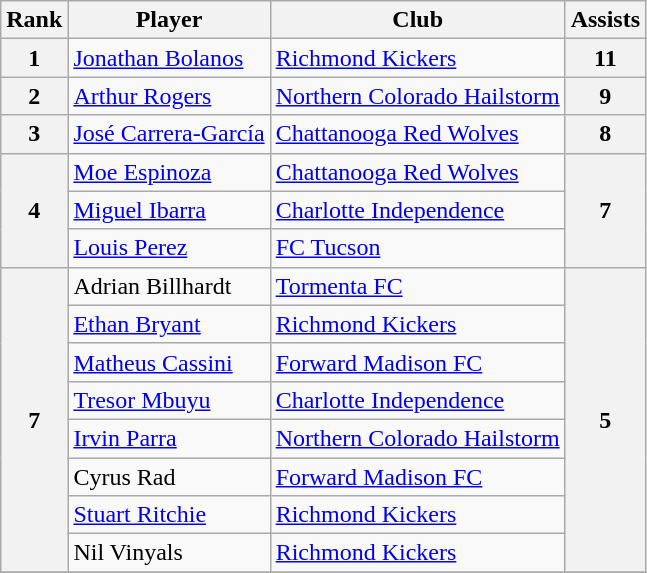<table class="wikitable">
<tr>
<th>Rank</th>
<th>Player</th>
<th>Club</th>
<th>Assists</th>
</tr>
<tr>
<th>1</th>
<td> <a href='#'>Jonathan Bolanos</a></td>
<td><a href='#'>Richmond Kickers</a></td>
<th>11</th>
</tr>
<tr>
<th>2</th>
<td> <a href='#'>Arthur Rogers</a></td>
<td><a href='#'>Northern Colorado Hailstorm</a></td>
<th>9</th>
</tr>
<tr>
<th>3</th>
<td> <a href='#'>José Carrera-García</a></td>
<td><a href='#'>Chattanooga Red Wolves</a></td>
<th>8</th>
</tr>
<tr>
<th rowspan=3>4</th>
<td> <a href='#'>Moe Espinoza</a></td>
<td><a href='#'>Chattanooga Red Wolves</a></td>
<th rowspan=3>7</th>
</tr>
<tr>
<td> <a href='#'>Miguel Ibarra</a></td>
<td><a href='#'>Charlotte Independence</a></td>
</tr>
<tr>
<td> <a href='#'>Louis Perez</a></td>
<td><a href='#'>FC Tucson</a></td>
</tr>
<tr>
<th rowspan=8>7</th>
<td> Adrian Billhardt</td>
<td><a href='#'>Tormenta FC</a></td>
<th rowspan=8>5</th>
</tr>
<tr>
<td> <a href='#'>Ethan Bryant</a></td>
<td><a href='#'>Richmond Kickers</a></td>
</tr>
<tr>
<td> <a href='#'>Matheus Cassini</a></td>
<td><a href='#'>Forward Madison FC</a></td>
</tr>
<tr>
<td> <a href='#'>Tresor Mbuyu</a></td>
<td><a href='#'>Charlotte Independence</a></td>
</tr>
<tr>
<td> <a href='#'>Irvin Parra</a></td>
<td><a href='#'>Northern Colorado Hailstorm</a></td>
</tr>
<tr>
<td> Cyrus Rad</td>
<td><a href='#'>Forward Madison FC</a></td>
</tr>
<tr>
<td> <a href='#'>Stuart Ritchie</a></td>
<td><a href='#'>Richmond Kickers</a></td>
</tr>
<tr>
<td> Nil Vinyals</td>
<td><a href='#'>Richmond Kickers</a></td>
</tr>
<tr>
</tr>
</table>
